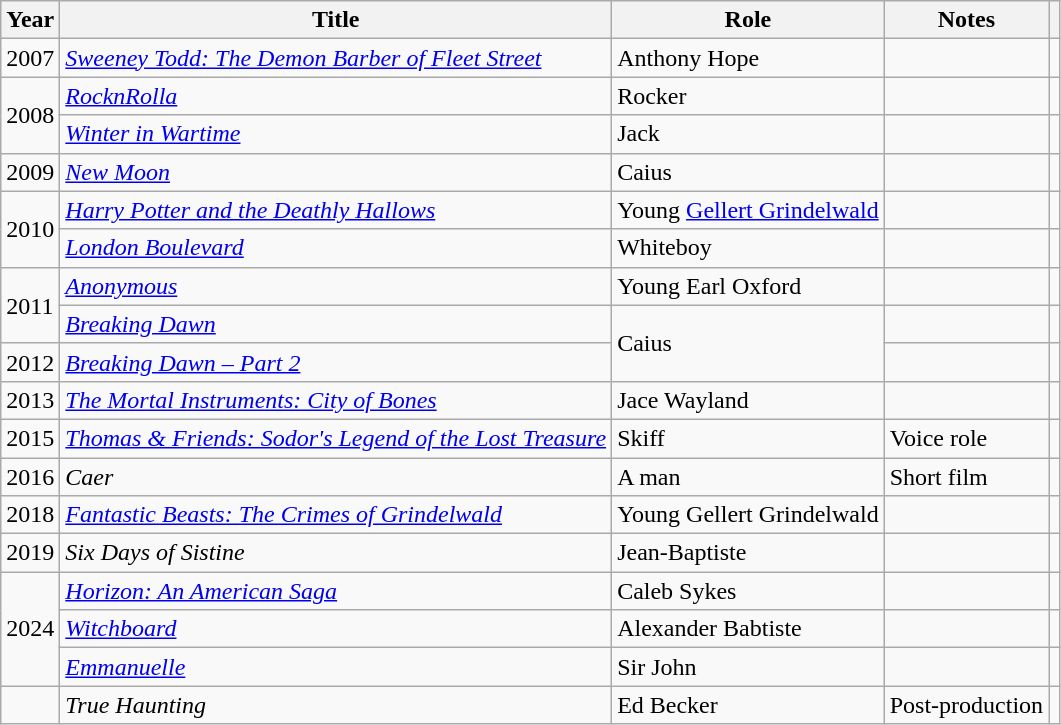<table class="wikitable sortable">
<tr>
<th>Year</th>
<th>Title</th>
<th>Role</th>
<th class="unsortable">Notes</th>
<th class="unsortable"></th>
</tr>
<tr>
<td>2007</td>
<td><em><a href='#'>Sweeney Todd: The Demon Barber of Fleet Street</a></em></td>
<td>Anthony Hope</td>
<td></td>
<td></td>
</tr>
<tr>
<td rowspan="2">2008</td>
<td><em><a href='#'>RocknRolla</a></em></td>
<td>Rocker</td>
<td></td>
<td></td>
</tr>
<tr>
<td><em><a href='#'>Winter in Wartime</a></em></td>
<td>Jack</td>
<td></td>
<td></td>
</tr>
<tr>
<td>2009</td>
<td><em><a href='#'>New Moon</a></em></td>
<td>Caius</td>
<td></td>
<td></td>
</tr>
<tr>
<td rowspan="2">2010</td>
<td><em><a href='#'>Harry Potter and the Deathly Hallows</a></em></td>
<td>Young <a href='#'>Gellert Grindelwald</a></td>
<td></td>
<td></td>
</tr>
<tr>
<td><em><a href='#'>London Boulevard</a></em></td>
<td>Whiteboy</td>
<td></td>
<td></td>
</tr>
<tr>
<td rowspan="2">2011</td>
<td><em><a href='#'>Anonymous</a></em></td>
<td>Young Earl Oxford</td>
<td></td>
<td></td>
</tr>
<tr>
<td><em><a href='#'>Breaking Dawn</a></em></td>
<td rowspan="2">Caius</td>
<td></td>
<td></td>
</tr>
<tr>
<td>2012</td>
<td><em><a href='#'>Breaking Dawn – Part 2</a></em></td>
<td></td>
<td></td>
</tr>
<tr>
<td>2013</td>
<td><em><a href='#'>The Mortal Instruments: City of Bones</a></em></td>
<td>Jace Wayland</td>
<td></td>
<td></td>
</tr>
<tr>
<td>2015</td>
<td><em><a href='#'>Thomas & Friends: Sodor's Legend of the Lost Treasure</a></em></td>
<td>Skiff</td>
<td>Voice role</td>
<td></td>
</tr>
<tr>
<td>2016</td>
<td><em>Caer</em></td>
<td>A man</td>
<td>Short film</td>
<td></td>
</tr>
<tr>
<td>2018</td>
<td><em><a href='#'>Fantastic Beasts: The Crimes of Grindelwald</a></em></td>
<td>Young Gellert Grindelwald</td>
<td></td>
<td></td>
</tr>
<tr>
<td>2019</td>
<td><em>Six Days of Sistine</em></td>
<td>Jean-Baptiste</td>
<td></td>
<td></td>
</tr>
<tr>
<td rowspan="3">2024</td>
<td><em><a href='#'>Horizon: An American Saga</a></em></td>
<td>Caleb Sykes</td>
<td></td>
<td></td>
</tr>
<tr>
<td><em><a href='#'>Witchboard</a></em></td>
<td>Alexander Babtiste</td>
<td></td>
<td></td>
</tr>
<tr>
<td><em><a href='#'>Emmanuelle</a> </em></td>
<td>Sir John</td>
<td></td>
<td></td>
</tr>
<tr>
<td></td>
<td><em>True Haunting</em></td>
<td>Ed Becker</td>
<td>Post-production</td>
<td><br></td>
</tr>
</table>
